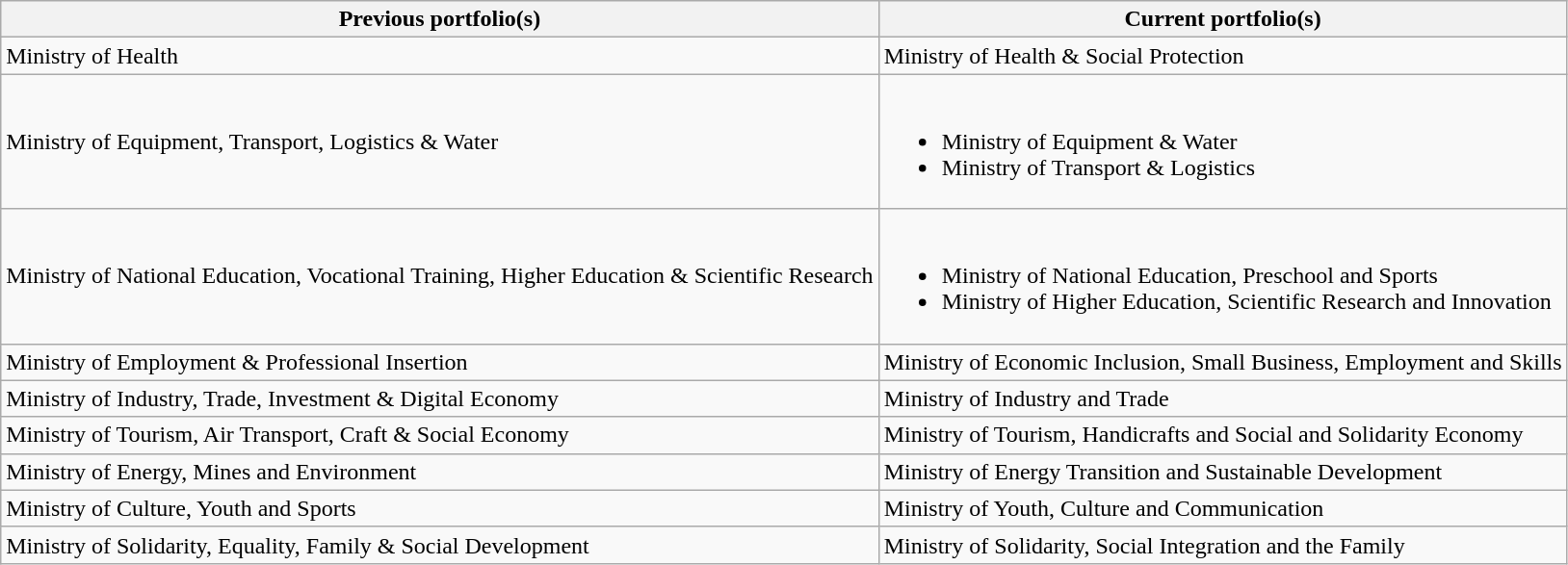<table class="wikitable mw-collapsible mw-collapsed">
<tr>
<th>Previous portfolio(s)</th>
<th>Current portfolio(s)</th>
</tr>
<tr>
<td>Ministry of Health</td>
<td>Ministry of Health & Social Protection</td>
</tr>
<tr>
<td>Ministry of Equipment, Transport, Logistics & Water</td>
<td><br><ul><li>Ministry of Equipment & Water</li><li>Ministry of Transport & Logistics</li></ul></td>
</tr>
<tr>
<td>Ministry of National Education, Vocational Training, Higher Education & Scientific Research</td>
<td><br><ul><li>Ministry of National Education, Preschool and Sports</li><li>Ministry of Higher Education, Scientific Research and Innovation</li></ul></td>
</tr>
<tr>
<td>Ministry of Employment & Professional Insertion</td>
<td>Ministry of Economic Inclusion, Small Business, Employment and Skills</td>
</tr>
<tr>
<td>Ministry of Industry, Trade, Investment & Digital Economy</td>
<td>Ministry of Industry and Trade</td>
</tr>
<tr>
<td>Ministry of Tourism, Air Transport, Craft & Social Economy</td>
<td>Ministry of Tourism, Handicrafts and Social and Solidarity Economy</td>
</tr>
<tr>
<td>Ministry of Energy, Mines and Environment</td>
<td>Ministry of Energy Transition and Sustainable Development</td>
</tr>
<tr>
<td>Ministry of Culture, Youth and Sports</td>
<td>Ministry of Youth, Culture and Communication</td>
</tr>
<tr>
<td>Ministry of Solidarity, Equality, Family & Social Development</td>
<td>Ministry of Solidarity, Social Integration and the Family</td>
</tr>
</table>
